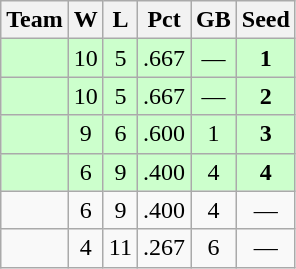<table class="wikitable">
<tr>
<th>Team</th>
<th>W</th>
<th>L</th>
<th>Pct</th>
<th>GB</th>
<th>Seed</th>
</tr>
<tr bgcolor=ccffcc align=center>
<td></td>
<td>10</td>
<td>5</td>
<td>.667</td>
<td>—</td>
<td><strong>1</strong></td>
</tr>
<tr bgcolor=ccffcc align=center>
<td></td>
<td>10</td>
<td>5</td>
<td>.667</td>
<td>—</td>
<td><strong>2</strong></td>
</tr>
<tr bgcolor=ccffcc align=center>
<td></td>
<td>9</td>
<td>6</td>
<td>.600</td>
<td>1</td>
<td><strong>3</strong></td>
</tr>
<tr bgcolor=ccffcc align=center>
<td></td>
<td>6</td>
<td>9</td>
<td>.400</td>
<td>4</td>
<td><strong>4</strong></td>
</tr>
<tr align=center>
<td></td>
<td>6</td>
<td>9</td>
<td>.400</td>
<td>4</td>
<td>—</td>
</tr>
<tr align=center>
<td></td>
<td>4</td>
<td>11</td>
<td>.267</td>
<td>6</td>
<td>—</td>
</tr>
</table>
